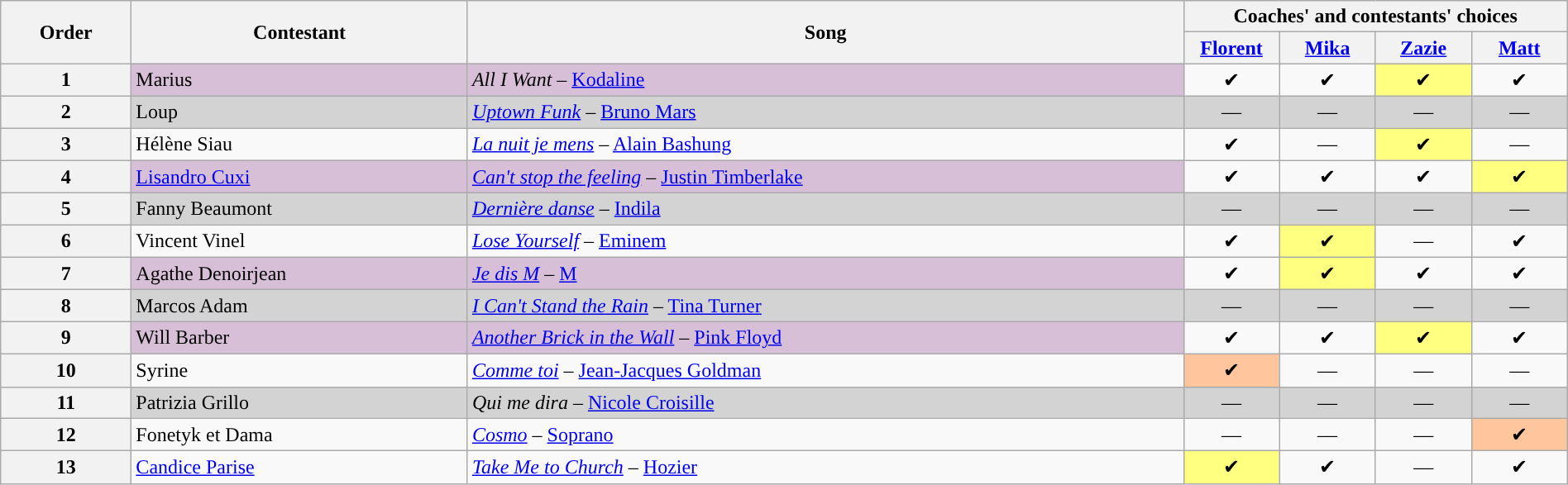<table class="wikitable" style="width:100%;">
<tr>
<th scope=col rowspan="2">Order</th>
<th scope=col rowspan="2">Contestant</th>
<th scope=col rowspan="2">Song</th>
<th scope=col colspan="4">Coaches' and contestants' choices</th>
</tr>
<tr>
<th scope=col width="70"><a href='#'>Florent</a></th>
<th scope=col width="70"><a href='#'>Mika</a></th>
<th scope=col width="70"><a href='#'>Zazie</a></th>
<th scope=col width="70"><a href='#'>Matt</a></th>
</tr>
<tr>
<th scope=row>1</th>
<td style="background:thistle">Marius</td>
<td style="background:thistle"><em>All I Want</em> – <a href='#'>Kodaline</a></td>
<td style="text-align:center;">✔</td>
<td style="text-align:center;">✔</td>
<td style="background:#FFFF80;text-align:center;">✔</td>
<td style="text-align:center;">✔</td>
</tr>
<tr style="background:lightgrey;">
<th scope=row>2</th>
<td>Loup</td>
<td><em><a href='#'>Uptown Funk</a></em> – <a href='#'>Bruno Mars</a></td>
<td style="text-align:center;">—</td>
<td style="text-align:center;">—</td>
<td style="text-align:center;">—</td>
<td style="text-align:center;">—</td>
</tr>
<tr>
<th scope=row>3</th>
<td>Hélène Siau</td>
<td><em><a href='#'>La nuit je mens</a></em> – <a href='#'>Alain Bashung</a></td>
<td style="text-align:center;">✔</td>
<td style="text-align:center;">—</td>
<td style="background:#FFFF80;text-align:center;">✔</td>
<td style="text-align:center;">—</td>
</tr>
<tr>
<th scope=row>4</th>
<td style="background:thistle"><a href='#'>Lisandro Cuxi</a></td>
<td style="background:thistle"><em><a href='#'>Can't stop the feeling</a></em> – <a href='#'>Justin Timberlake</a></td>
<td style="text-align:center;">✔</td>
<td style="text-align:center;">✔</td>
<td style="text-align:center;">✔</td>
<td style="background:#FFFF80;text-align:center;">✔</td>
</tr>
<tr style="background:lightgrey;">
<th scope=row>5</th>
<td>Fanny Beaumont</td>
<td><em><a href='#'>Dernière danse</a></em> – <a href='#'>Indila</a></td>
<td style="text-align:center;">—</td>
<td style="text-align:center;">—</td>
<td style="text-align:center;">—</td>
<td style="text-align:center;">—</td>
</tr>
<tr>
<th scope=row>6</th>
<td>Vincent Vinel</td>
<td><em><a href='#'>Lose Yourself</a></em> – <a href='#'>Eminem</a></td>
<td style="text-align:center;">✔</td>
<td style="Background:#FFFF80;text-align:center;">✔</td>
<td style="text-align:center;">—</td>
<td style="text-align:center;">✔</td>
</tr>
<tr>
<th scope=row>7</th>
<td style="background:thistle">Agathe Denoirjean</td>
<td style="background:thistle"><em><a href='#'>Je dis M</a></em> – <a href='#'>M</a></td>
<td style="text-align:center;">✔</td>
<td style="background:#FFFF80;text-align:center;">✔</td>
<td style="text-align:center;">✔</td>
<td style="text-align:center;">✔</td>
</tr>
<tr style="background:lightgrey;">
<th scope=row>8</th>
<td>Marcos Adam</td>
<td><em><a href='#'>I Can't Stand the Rain</a></em> – <a href='#'>Tina Turner</a></td>
<td style="text-align:center;">—</td>
<td style="text-align:center;">—</td>
<td style="text-align:center;">—</td>
<td style="text-align:center;">—</td>
</tr>
<tr>
<th scope=row>9</th>
<td style="background:thistle">Will Barber</td>
<td style="background:thistle"><em><a href='#'>Another Brick in the Wall</a></em> – <a href='#'>Pink Floyd</a></td>
<td style="text-align:center;">✔</td>
<td style="text-align:center;">✔</td>
<td style="background:#FFFF80;text-align:center;">✔</td>
<td style="text-align:center;">✔</td>
</tr>
<tr>
<th scope=row>10</th>
<td>Syrine</td>
<td><em><a href='#'>Comme toi</a></em> – <a href='#'>Jean-Jacques Goldman</a></td>
<td style="background:#FFC59D;text-align:center;">✔</td>
<td style="text-align:center;">—</td>
<td style="text-align:center;">—</td>
<td style="text-align:center;">—</td>
</tr>
<tr style="background:lightgrey;">
<th scope=row>11</th>
<td>Patrizia Grillo</td>
<td><em>Qui me dira</em> – <a href='#'>Nicole Croisille</a></td>
<td style="text-align:center;">—</td>
<td style="text-align:center;">—</td>
<td style="text-align:center;">—</td>
<td style="text-align:center;">—</td>
</tr>
<tr>
<th scope=row>12</th>
<td>Fonetyk et Dama</td>
<td><em><a href='#'>Cosmo</a></em> – <a href='#'>Soprano</a></td>
<td style="text-align:center;">—</td>
<td style="text-align:center;">—</td>
<td style="text-align:center;">—</td>
<td style="background:#FFC59D;text-align:center;">✔</td>
</tr>
<tr>
<th scope=row>13</th>
<td><a href='#'>Candice Parise</a></td>
<td><em><a href='#'>Take Me to Church</a></em> – <a href='#'>Hozier</a></td>
<td style="background:#FFFF80;text-align:center;">✔</td>
<td style="text-align:center;">✔</td>
<td style="text-align:center;">—</td>
<td style="text-align:center;">✔</td>
</tr>
</table>
